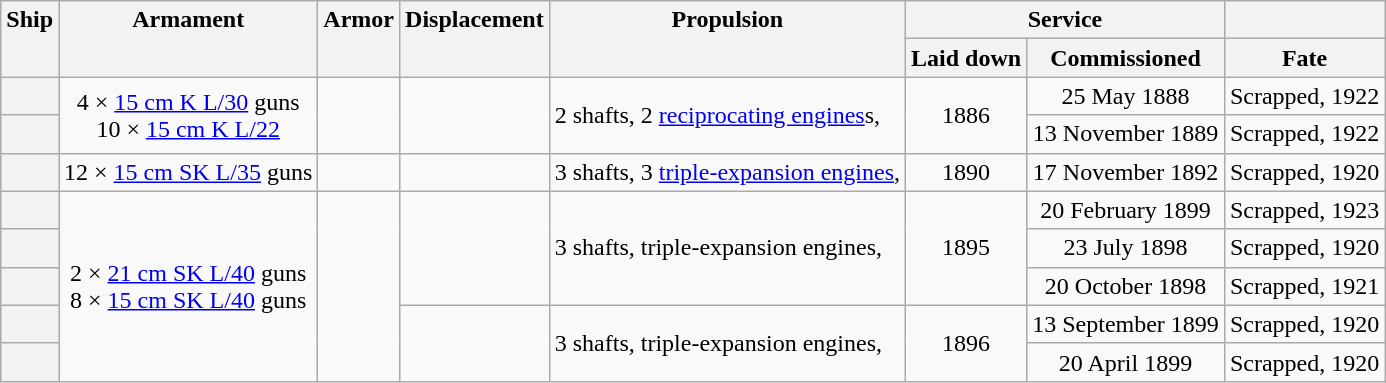<table class="wikitable plainrowheaders" style="text-align: center;">
<tr valign="top">
<th scope="col" rowspan="2">Ship</th>
<th scope="col" rowspan="2">Armament</th>
<th scope="col" rowspan="2">Armor</th>
<th scope="col" rowspan="2">Displacement</th>
<th scope="col" rowspan="2">Propulsion</th>
<th scope="col" colspan="2">Service</th>
<th></th>
</tr>
<tr valign="top">
<th scope="col">Laid down</th>
<th scope="col">Commissioned</th>
<th scope="col">Fate</th>
</tr>
<tr valign="center">
<th scope="row"></th>
<td rowspan="2">4 × <a href='#'>15 cm K L/30</a> guns<br>10 × <a href='#'>15 cm K L/22</a></td>
<td rowspan="2"></td>
<td rowspan="2"></td>
<td rowspan="2" style="text-align: left;">2 shafts, 2 <a href='#'>reciprocating engines</a>s, </td>
<td rowspan="2">1886</td>
<td>25 May 1888</td>
<td style="text-align: left;">Scrapped, 1922</td>
</tr>
<tr valign="center">
<th scope="row"></th>
<td>13 November 1889</td>
<td style="text-align: left;">Scrapped, 1922</td>
</tr>
<tr valign="center">
<th scope="row"></th>
<td>12 × <a href='#'>15 cm SK L/35</a> guns</td>
<td></td>
<td></td>
<td style="text-align: left;">3 shafts, 3 <a href='#'>triple-expansion engines</a>, </td>
<td>1890</td>
<td>17 November 1892</td>
<td style="text-align: left;">Scrapped, 1920</td>
</tr>
<tr valign="center">
<th scope="row"></th>
<td rowspan=5>2 × <a href='#'>21 cm SK L/40</a> guns<br>8 × <a href='#'>15 cm SK L/40</a> guns</td>
<td rowspan="5"></td>
<td rowspan="3"></td>
<td rowspan="3" style="text-align: left;">3 shafts, triple-expansion engines, </td>
<td rowspan="3">1895</td>
<td>20 February 1899</td>
<td style="text-align: left;">Scrapped, 1923</td>
</tr>
<tr valign="center">
<th scope="row"></th>
<td>23 July 1898</td>
<td style="text-align: left;">Scrapped, 1920</td>
</tr>
<tr valign="center">
<th scope="row"></th>
<td>20 October 1898</td>
<td style="text-align: left;">Scrapped, 1921</td>
</tr>
<tr valign="center">
<th scope="row"></th>
<td rowspan="2"></td>
<td rowspan="2" style="text-align: left;">3 shafts, triple-expansion engines, </td>
<td rowspan="2">1896</td>
<td>13 September 1899</td>
<td style="text-align: left;">Scrapped, 1920</td>
</tr>
<tr valign="center">
<th scope="row"></th>
<td>20 April 1899</td>
<td style="text-align: left;">Scrapped, 1920</td>
</tr>
</table>
